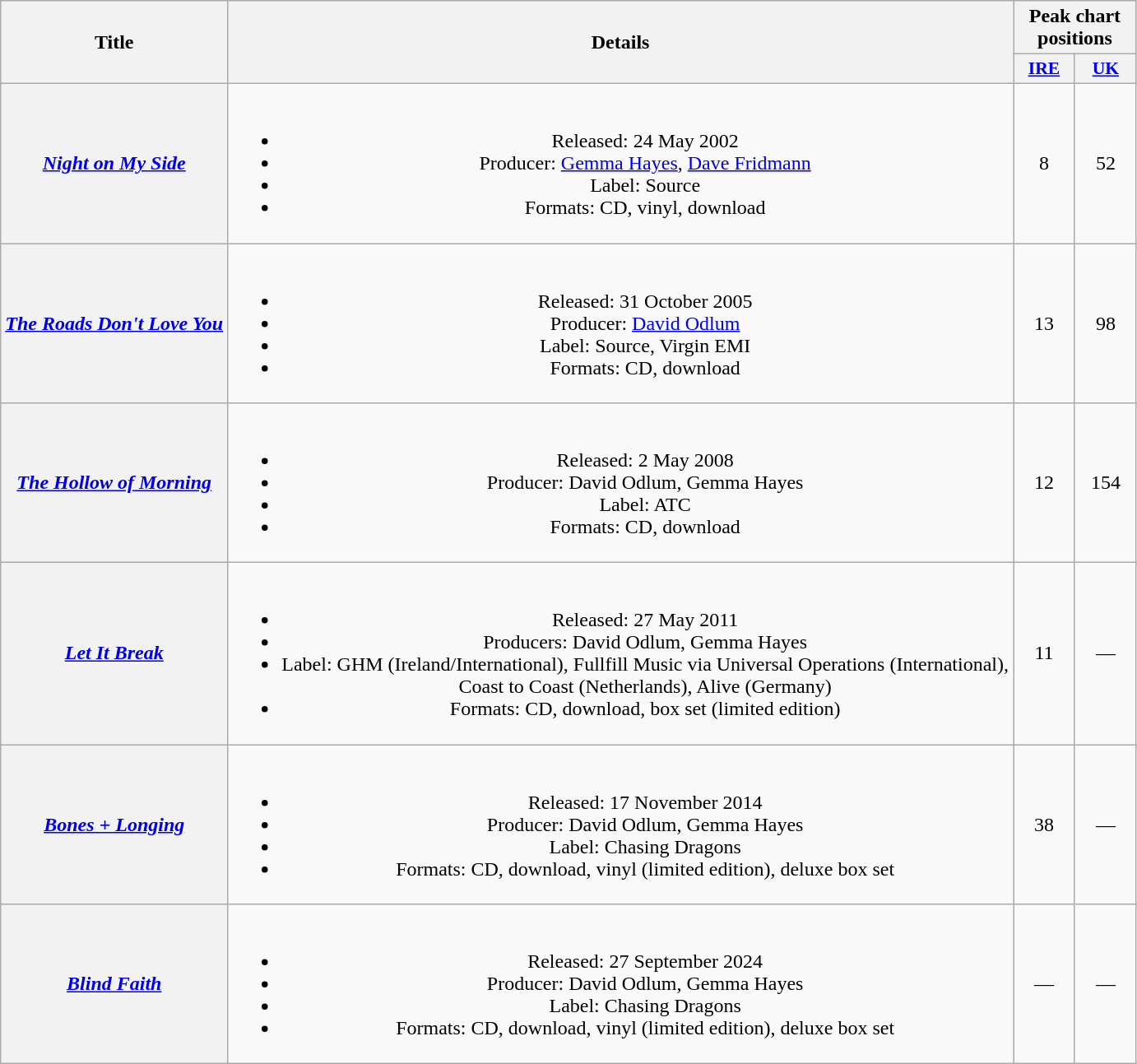<table class="wikitable plainrowheaders" style="text-align:center">
<tr>
<th scope="col" rowspan="2">Title</th>
<th scope="col" rowspan="2">Details</th>
<th scope="col" colspan="2">Peak chart positions</th>
</tr>
<tr>
<th scope="col" style="width:3em;font-size:90%"><a href='#'>IRE</a><br></th>
<th scope="col" style="width:3em;font-size:90%"><a href='#'>UK</a><br></th>
</tr>
<tr>
<th scope="row"><em><a href='#'>Night on My Side</a></em></th>
<td><br><ul><li>Released: 24 May 2002</li><li>Producer: <a href='#'>Gemma Hayes</a>, <a href='#'>Dave Fridmann</a></li><li>Label: Source</li><li>Formats: CD, vinyl, download</li></ul></td>
<td>8</td>
<td>52</td>
</tr>
<tr>
<th scope="row"><em><a href='#'>The Roads Don't Love You</a></em></th>
<td><br><ul><li>Released: 31 October 2005</li><li>Producer: <a href='#'>David Odlum</a></li><li>Label: Source, Virgin EMI</li><li>Formats: CD, download</li></ul></td>
<td>13</td>
<td>98</td>
</tr>
<tr>
<th scope="row"><em><a href='#'>The Hollow of Morning</a></em></th>
<td><br><ul><li>Released: 2 May 2008</li><li>Producer: David Odlum, Gemma Hayes</li><li>Label: ATC</li><li>Formats: CD, download</li></ul></td>
<td>12</td>
<td>154</td>
</tr>
<tr>
<th scope="row"><em><a href='#'>Let It Break</a></em></th>
<td><br><ul><li>Released: 27 May 2011</li><li>Producers: David Odlum, Gemma Hayes</li><li>Label: GHM (Ireland/International), Fullfill Music via Universal Operations (International),<br> Coast to Coast (Netherlands), Alive (Germany)</li><li>Formats: CD, download, box set (limited edition)</li></ul></td>
<td>11</td>
<td>—</td>
</tr>
<tr>
<th scope="row"><em><a href='#'>Bones + Longing</a></em></th>
<td><br><ul><li>Released: 17 November 2014</li><li>Producer: David Odlum, Gemma Hayes</li><li>Label: Chasing Dragons</li><li>Formats: CD, download, vinyl (limited edition), deluxe box set</li></ul></td>
<td>38</td>
<td>—</td>
</tr>
<tr>
<th scope="row"><em><a href='#'>Blind Faith</a></em></th>
<td><br><ul><li>Released: 27 September 2024</li><li>Producer: David Odlum, Gemma Hayes</li><li>Label: Chasing Dragons</li><li>Formats: CD, download, vinyl (limited edition), deluxe box set</li></ul></td>
<td>—</td>
<td>—</td>
</tr>
</table>
